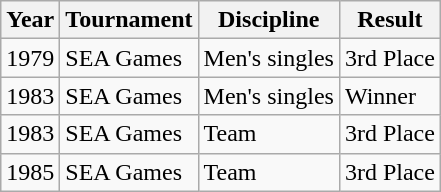<table class="sortable wikitable">
<tr>
<th>Year</th>
<th>Tournament</th>
<th>Discipline</th>
<th>Result</th>
</tr>
<tr>
<td>1979</td>
<td>SEA Games</td>
<td>Men's singles</td>
<td>3rd Place</td>
</tr>
<tr>
<td>1983</td>
<td>SEA Games</td>
<td>Men's singles</td>
<td>Winner</td>
</tr>
<tr>
<td>1983</td>
<td>SEA Games</td>
<td>Team</td>
<td>3rd Place</td>
</tr>
<tr>
<td>1985</td>
<td>SEA Games</td>
<td>Team</td>
<td>3rd Place</td>
</tr>
</table>
